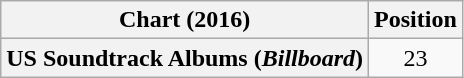<table class="wikitable sortable plainrowheaders" style="text-align:center">
<tr>
<th scope="col">Chart (2016)</th>
<th scope="col">Position</th>
</tr>
<tr>
<th scope="row">US Soundtrack Albums (<em>Billboard</em>)</th>
<td style="text-align:center;">23</td>
</tr>
</table>
